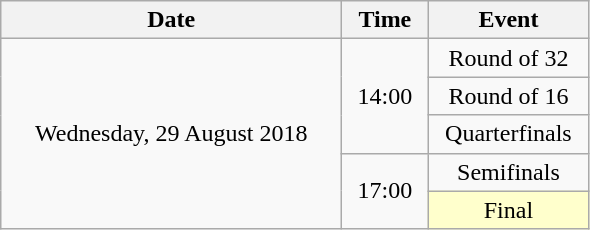<table class = "wikitable" style="text-align:center;">
<tr>
<th width=220>Date</th>
<th width=50>Time</th>
<th width=100>Event</th>
</tr>
<tr>
<td rowspan=5>Wednesday, 29 August 2018</td>
<td rowspan=3>14:00</td>
<td>Round of 32</td>
</tr>
<tr>
<td>Round of 16</td>
</tr>
<tr>
<td>Quarterfinals</td>
</tr>
<tr>
<td rowspan=2>17:00</td>
<td>Semifinals</td>
</tr>
<tr>
<td bgcolor=ffffcc>Final</td>
</tr>
</table>
